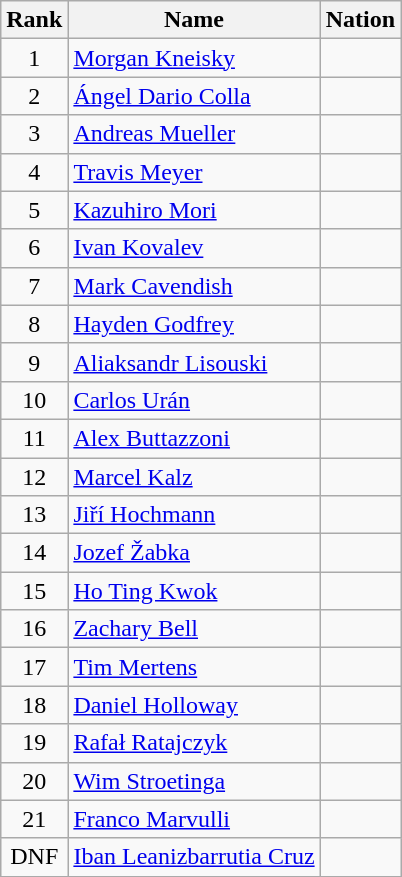<table class=wikitable sortable style=text-align:center>
<tr>
<th>Rank</th>
<th>Name</th>
<th>Nation</th>
</tr>
<tr>
<td>1</td>
<td align=left><a href='#'>Morgan Kneisky</a></td>
<td align=left></td>
</tr>
<tr>
<td>2</td>
<td align=left><a href='#'>Ángel Dario Colla</a></td>
<td align=left></td>
</tr>
<tr>
<td>3</td>
<td align=left><a href='#'>Andreas Mueller</a></td>
<td align=left></td>
</tr>
<tr>
<td>4</td>
<td align=left><a href='#'>Travis Meyer</a></td>
<td align=left></td>
</tr>
<tr>
<td>5</td>
<td align=left><a href='#'>Kazuhiro Mori</a></td>
<td align=left></td>
</tr>
<tr>
<td>6</td>
<td align=left><a href='#'>Ivan Kovalev</a></td>
<td align=left></td>
</tr>
<tr>
<td>7</td>
<td align=left><a href='#'>Mark Cavendish</a></td>
<td align=left></td>
</tr>
<tr>
<td>8</td>
<td align=left><a href='#'>Hayden Godfrey</a></td>
<td align=left></td>
</tr>
<tr>
<td>9</td>
<td align=left><a href='#'>Aliaksandr Lisouski</a></td>
<td align=left></td>
</tr>
<tr>
<td>10</td>
<td align=left><a href='#'>Carlos Urán</a></td>
<td align=left></td>
</tr>
<tr>
<td>11</td>
<td align=left><a href='#'>Alex Buttazzoni</a></td>
<td align=left></td>
</tr>
<tr>
<td>12</td>
<td align=left><a href='#'>Marcel Kalz</a></td>
<td align=left></td>
</tr>
<tr>
<td>13</td>
<td align=left><a href='#'>Jiří Hochmann</a></td>
<td align=left></td>
</tr>
<tr>
<td>14</td>
<td align=left><a href='#'>Jozef Žabka</a></td>
<td align=left></td>
</tr>
<tr>
<td>15</td>
<td align=left><a href='#'>Ho Ting Kwok</a></td>
<td align=left></td>
</tr>
<tr>
<td>16</td>
<td align=left><a href='#'>Zachary Bell</a></td>
<td align=left></td>
</tr>
<tr>
<td>17</td>
<td align=left><a href='#'>Tim Mertens</a></td>
<td align=left></td>
</tr>
<tr>
<td>18</td>
<td align=left><a href='#'>Daniel Holloway</a></td>
<td align=left></td>
</tr>
<tr>
<td>19</td>
<td align=left><a href='#'>Rafał Ratajczyk</a></td>
<td align=left></td>
</tr>
<tr>
<td>20</td>
<td align=left><a href='#'>Wim Stroetinga</a></td>
<td align=left></td>
</tr>
<tr>
<td>21</td>
<td align=left><a href='#'>Franco Marvulli</a></td>
<td align=left></td>
</tr>
<tr>
<td>DNF</td>
<td align=left><a href='#'>Iban Leanizbarrutia Cruz</a></td>
<td align=left></td>
</tr>
</table>
